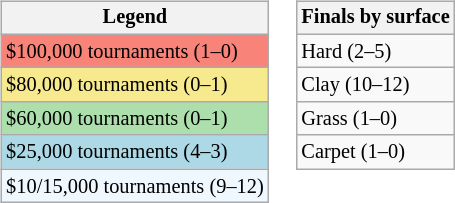<table>
<tr valign=top>
<td><br><table class="wikitable" style="font-size:85%">
<tr>
<th>Legend</th>
</tr>
<tr style="background:#f88379;">
<td>$100,000 tournaments (1–0)</td>
</tr>
<tr style="background:#f7e98e;">
<td>$80,000 tournaments (0–1)</td>
</tr>
<tr style="background:#addfad;">
<td>$60,000 tournaments (0–1)</td>
</tr>
<tr style="background:lightblue;">
<td>$25,000 tournaments (4–3)</td>
</tr>
<tr style="background:#f0f8ff;">
<td>$10/15,000 tournaments (9–12)</td>
</tr>
</table>
</td>
<td><br><table class="wikitable" style="font-size:85%">
<tr>
<th>Finals by surface</th>
</tr>
<tr>
<td>Hard (2–5)</td>
</tr>
<tr>
<td>Clay (10–12)</td>
</tr>
<tr>
<td>Grass (1–0)</td>
</tr>
<tr>
<td>Carpet (1–0)</td>
</tr>
</table>
</td>
</tr>
</table>
